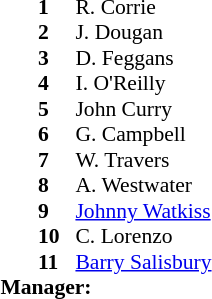<table cellspacing="0" cellpadding="0" style="font-size:90%;margin:auto">
<tr>
<th width=25></th>
<th width=25></th>
</tr>
<tr>
<td></td>
<td><strong>1</strong></td>
<td> R. Corrie</td>
</tr>
<tr>
<td></td>
<td><strong>2</strong></td>
<td> J. Dougan</td>
</tr>
<tr>
<td></td>
<td><strong>3</strong></td>
<td> D. Feggans</td>
</tr>
<tr>
<td></td>
<td><strong>4</strong></td>
<td> I. O'Reilly</td>
</tr>
<tr>
<td></td>
<td><strong>5</strong></td>
<td> John Curry</td>
</tr>
<tr>
<td></td>
<td><strong>6</strong></td>
<td> G. Campbell</td>
</tr>
<tr>
<td></td>
<td><strong>7</strong></td>
<td> W. Travers</td>
</tr>
<tr>
<td></td>
<td><strong>8</strong></td>
<td> A. Westwater</td>
</tr>
<tr>
<td></td>
<td><strong>9</strong></td>
<td> <a href='#'>Johnny Watkiss</a></td>
</tr>
<tr>
<td></td>
<td><strong>10</strong></td>
<td> C. Lorenzo</td>
</tr>
<tr>
<td></td>
<td><strong>11</strong></td>
<td> <a href='#'>Barry Salisbury</a></td>
</tr>
<tr>
<td colspan=3><strong>Manager:</strong></td>
</tr>
<tr>
<td colspan=4></td>
</tr>
</table>
